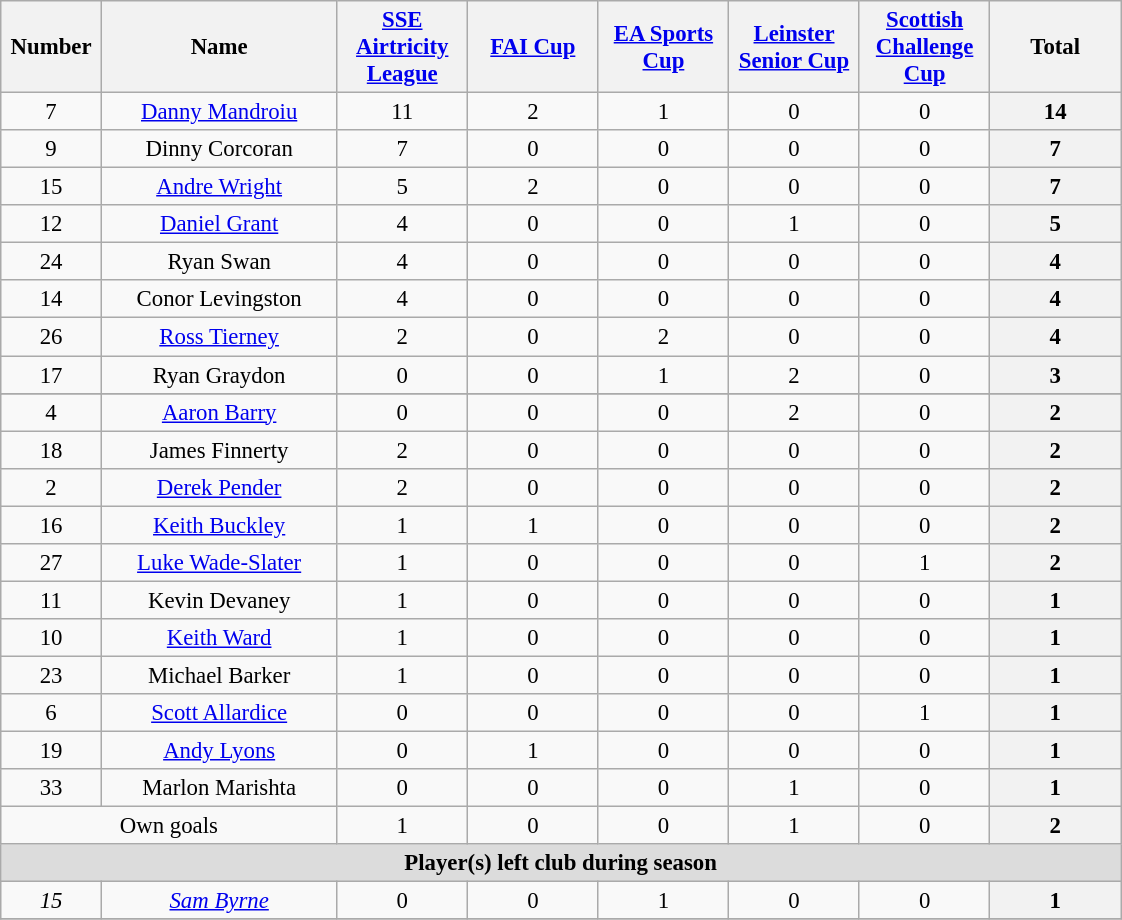<table class="wikitable" style="font-size: 95%; text-align: center;">
<tr>
<th width=60>Number</th>
<th width=150>Name</th>
<th width=80><a href='#'>SSE Airtricity League</a></th>
<th width=80><a href='#'>FAI Cup</a></th>
<th width=80><a href='#'>EA Sports Cup</a></th>
<th width=80><a href='#'>Leinster Senior Cup</a></th>
<th width=80><a href='#'>Scottish Challenge Cup</a></th>
<th width=80>Total</th>
</tr>
<tr>
<td>7</td>
<td><a href='#'>Danny Mandroiu</a></td>
<td>11 </td>
<td>2 </td>
<td>1 </td>
<td>0 </td>
<td>0 </td>
<th>14 </th>
</tr>
<tr>
<td>9</td>
<td>Dinny Corcoran</td>
<td>7 </td>
<td>0 </td>
<td>0 </td>
<td>0 </td>
<td>0 </td>
<th>7 </th>
</tr>
<tr>
<td>15</td>
<td><a href='#'>Andre Wright</a></td>
<td>5 </td>
<td>2 </td>
<td>0 </td>
<td>0 </td>
<td>0 </td>
<th>7 </th>
</tr>
<tr>
<td>12</td>
<td><a href='#'>Daniel Grant</a></td>
<td>4 </td>
<td>0 </td>
<td>0 </td>
<td>1 </td>
<td>0 </td>
<th>5 </th>
</tr>
<tr>
<td>24</td>
<td>Ryan Swan</td>
<td>4 </td>
<td>0 </td>
<td>0 </td>
<td>0 </td>
<td>0 </td>
<th>4 </th>
</tr>
<tr>
<td>14</td>
<td>Conor Levingston</td>
<td>4 </td>
<td>0 </td>
<td>0 </td>
<td>0 </td>
<td>0 </td>
<th>4 </th>
</tr>
<tr>
<td>26</td>
<td><a href='#'>Ross Tierney</a></td>
<td>2 </td>
<td>0 </td>
<td>2 </td>
<td>0 </td>
<td>0 </td>
<th>4 </th>
</tr>
<tr>
<td>17</td>
<td>Ryan Graydon</td>
<td>0 </td>
<td>0 </td>
<td>1 </td>
<td>2 </td>
<td>0 </td>
<th>3 </th>
</tr>
<tr>
</tr>
<tr>
<td>4</td>
<td><a href='#'>Aaron Barry</a></td>
<td>0 </td>
<td>0 </td>
<td>0 </td>
<td>2 </td>
<td>0 </td>
<th>2 </th>
</tr>
<tr>
<td>18</td>
<td>James Finnerty</td>
<td>2 </td>
<td>0 </td>
<td>0 </td>
<td>0 </td>
<td>0 </td>
<th>2 </th>
</tr>
<tr>
<td>2</td>
<td><a href='#'>Derek Pender</a></td>
<td>2 </td>
<td>0 </td>
<td>0 </td>
<td>0 </td>
<td>0 </td>
<th>2 </th>
</tr>
<tr>
<td>16</td>
<td><a href='#'>Keith Buckley</a></td>
<td>1 </td>
<td>1 </td>
<td>0 </td>
<td>0 </td>
<td>0 </td>
<th>2 </th>
</tr>
<tr>
<td>27</td>
<td><a href='#'>Luke Wade-Slater</a></td>
<td>1 </td>
<td>0 </td>
<td>0 </td>
<td>0 </td>
<td>1 </td>
<th>2 </th>
</tr>
<tr>
<td>11</td>
<td>Kevin Devaney</td>
<td>1 </td>
<td>0 </td>
<td>0 </td>
<td>0 </td>
<td>0 </td>
<th>1 </th>
</tr>
<tr>
<td>10</td>
<td><a href='#'>Keith Ward</a></td>
<td>1 </td>
<td>0 </td>
<td>0 </td>
<td>0 </td>
<td>0 </td>
<th>1 </th>
</tr>
<tr>
<td>23</td>
<td>Michael Barker</td>
<td>1 </td>
<td>0 </td>
<td>0 </td>
<td>0 </td>
<td>0 </td>
<th>1 </th>
</tr>
<tr>
<td>6</td>
<td><a href='#'>Scott Allardice</a></td>
<td>0 </td>
<td>0 </td>
<td>0 </td>
<td>0 </td>
<td>1 </td>
<th>1 </th>
</tr>
<tr>
<td>19</td>
<td><a href='#'>Andy Lyons</a></td>
<td>0 </td>
<td>1 </td>
<td>0 </td>
<td>0 </td>
<td>0 </td>
<th>1 </th>
</tr>
<tr>
<td>33</td>
<td>Marlon Marishta</td>
<td>0 </td>
<td>0 </td>
<td>0 </td>
<td>1 </td>
<td>0 </td>
<th>1 </th>
</tr>
<tr>
<td colspan="2">Own goals</td>
<td>1 </td>
<td>0 </td>
<td>0 </td>
<td>1 </td>
<td>0 </td>
<th>2 </th>
</tr>
<tr>
<th colspan=15 style=background:#dcdcdc>Player(s) left club during season</th>
</tr>
<tr>
<td><em>15</em></td>
<td><em><a href='#'>Sam Byrne</a></em></td>
<td>0 </td>
<td>0 </td>
<td>1 </td>
<td>0 </td>
<td>0 </td>
<th>1 </th>
</tr>
<tr>
</tr>
</table>
